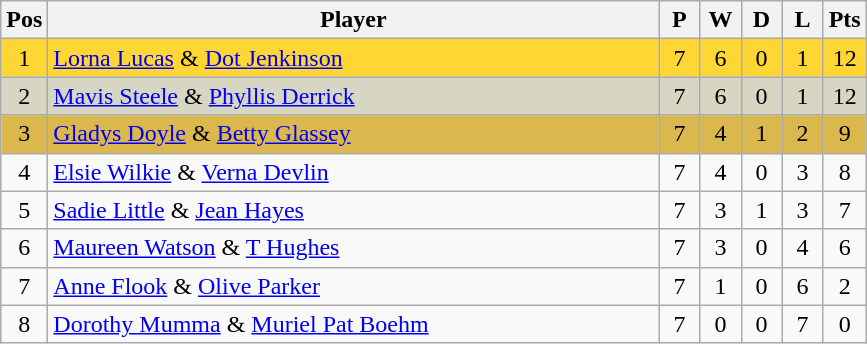<table class="wikitable" style="font-size: 100%">
<tr>
<th width=20>Pos</th>
<th width=400>Player</th>
<th width=20>P</th>
<th width=20>W</th>
<th width=20>D</th>
<th width=20>L</th>
<th width=20>Pts</th>
</tr>
<tr align=center style="background: #FFD633;">
<td>1</td>
<td align="left"> <a href='#'>Lorna Lucas</a> & <a href='#'>Dot Jenkinson</a></td>
<td>7</td>
<td>6</td>
<td>0</td>
<td>1</td>
<td>12</td>
</tr>
<tr align=center style="background: #D6D6C2;">
<td>2</td>
<td align="left"> <a href='#'>Mavis Steele</a> & <a href='#'>Phyllis Derrick</a></td>
<td>7</td>
<td>6</td>
<td>0</td>
<td>1</td>
<td>12</td>
</tr>
<tr align=center style="background: #DBB84D;">
<td>3</td>
<td align="left"> <a href='#'>Gladys Doyle</a> & <a href='#'>Betty Glassey</a></td>
<td>7</td>
<td>4</td>
<td>1</td>
<td>2</td>
<td>9</td>
</tr>
<tr align=center>
<td>4</td>
<td align="left"> <a href='#'>Elsie Wilkie</a> & <a href='#'>Verna Devlin</a></td>
<td>7</td>
<td>4</td>
<td>0</td>
<td>3</td>
<td>8</td>
</tr>
<tr align=center>
<td>5</td>
<td align="left"> <a href='#'>Sadie Little</a> & <a href='#'>Jean Hayes</a></td>
<td>7</td>
<td>3</td>
<td>1</td>
<td>3</td>
<td>7</td>
</tr>
<tr align=center>
<td>6</td>
<td align="left"> <a href='#'>Maureen Watson</a> & <a href='#'>T Hughes</a></td>
<td>7</td>
<td>3</td>
<td>0</td>
<td>4</td>
<td>6</td>
</tr>
<tr align=center>
<td>7</td>
<td align="left"> <a href='#'>Anne Flook</a> & <a href='#'>Olive Parker</a></td>
<td>7</td>
<td>1</td>
<td>0</td>
<td>6</td>
<td>2</td>
</tr>
<tr align=center>
<td>8</td>
<td align="left"> <a href='#'>Dorothy Mumma</a> & <a href='#'>Muriel Pat Boehm</a></td>
<td>7</td>
<td>0</td>
<td>0</td>
<td>7</td>
<td>0</td>
</tr>
</table>
